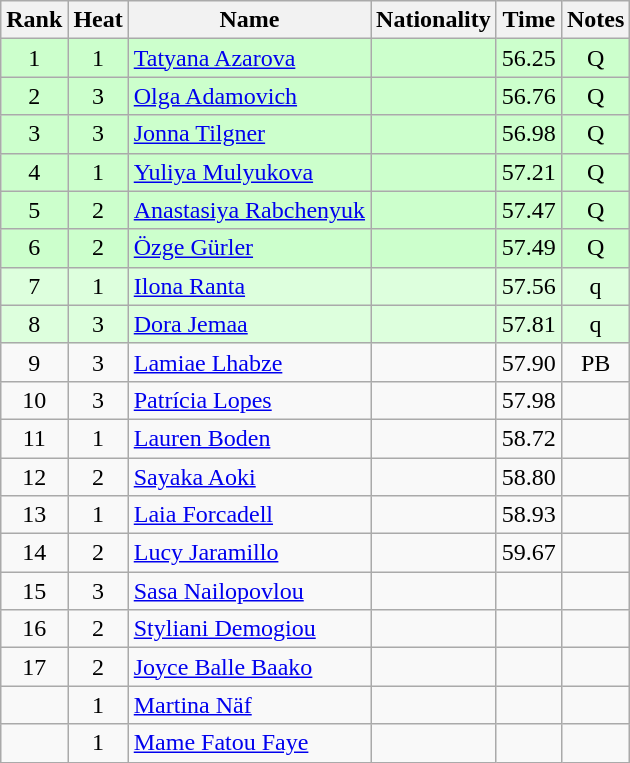<table class="wikitable sortable" style="text-align:center">
<tr>
<th>Rank</th>
<th>Heat</th>
<th>Name</th>
<th>Nationality</th>
<th>Time</th>
<th>Notes</th>
</tr>
<tr bgcolor=ccffcc>
<td>1</td>
<td>1</td>
<td align=left><a href='#'>Tatyana Azarova</a></td>
<td align=left></td>
<td>56.25</td>
<td>Q</td>
</tr>
<tr bgcolor=ccffcc>
<td>2</td>
<td>3</td>
<td align=left><a href='#'>Olga Adamovich</a></td>
<td align=left></td>
<td>56.76</td>
<td>Q</td>
</tr>
<tr bgcolor=ccffcc>
<td>3</td>
<td>3</td>
<td align=left><a href='#'>Jonna Tilgner</a></td>
<td align=left></td>
<td>56.98</td>
<td>Q</td>
</tr>
<tr bgcolor=ccffcc>
<td>4</td>
<td>1</td>
<td align=left><a href='#'>Yuliya Mulyukova</a></td>
<td align=left></td>
<td>57.21</td>
<td>Q</td>
</tr>
<tr bgcolor=ccffcc>
<td>5</td>
<td>2</td>
<td align=left><a href='#'>Anastasiya Rabchenyuk</a></td>
<td align=left></td>
<td>57.47</td>
<td>Q</td>
</tr>
<tr bgcolor=ccffcc>
<td>6</td>
<td>2</td>
<td align=left><a href='#'>Özge Gürler</a></td>
<td align=left></td>
<td>57.49</td>
<td>Q</td>
</tr>
<tr bgcolor=ddffdd>
<td>7</td>
<td>1</td>
<td align=left><a href='#'>Ilona Ranta</a></td>
<td align=left></td>
<td>57.56</td>
<td>q</td>
</tr>
<tr bgcolor=ddffdd>
<td>8</td>
<td>3</td>
<td align=left><a href='#'>Dora Jemaa</a></td>
<td align=left></td>
<td>57.81</td>
<td>q</td>
</tr>
<tr>
<td>9</td>
<td>3</td>
<td align=left><a href='#'>Lamiae Lhabze</a></td>
<td align=left></td>
<td>57.90</td>
<td>PB</td>
</tr>
<tr>
<td>10</td>
<td>3</td>
<td align=left><a href='#'>Patrícia Lopes</a></td>
<td align=left></td>
<td>57.98</td>
<td></td>
</tr>
<tr>
<td>11</td>
<td>1</td>
<td align=left><a href='#'>Lauren Boden</a></td>
<td align=left></td>
<td>58.72</td>
<td></td>
</tr>
<tr>
<td>12</td>
<td>2</td>
<td align=left><a href='#'>Sayaka Aoki</a></td>
<td align=left></td>
<td>58.80</td>
<td></td>
</tr>
<tr>
<td>13</td>
<td>1</td>
<td align=left><a href='#'>Laia Forcadell</a></td>
<td align=left></td>
<td>58.93</td>
<td></td>
</tr>
<tr>
<td>14</td>
<td>2</td>
<td align=left><a href='#'>Lucy Jaramillo</a></td>
<td align=left></td>
<td>59.67</td>
<td></td>
</tr>
<tr>
<td>15</td>
<td>3</td>
<td align=left><a href='#'>Sasa Nailopovlou</a></td>
<td align=left></td>
<td></td>
<td></td>
</tr>
<tr>
<td>16</td>
<td>2</td>
<td align=left><a href='#'>Styliani Demogiou</a></td>
<td align=left></td>
<td></td>
<td></td>
</tr>
<tr>
<td>17</td>
<td>2</td>
<td align=left><a href='#'>Joyce Balle Baako</a></td>
<td align=left></td>
<td></td>
<td></td>
</tr>
<tr>
<td></td>
<td>1</td>
<td align=left><a href='#'>Martina Näf</a></td>
<td align=left></td>
<td></td>
<td></td>
</tr>
<tr>
<td></td>
<td>1</td>
<td align=left><a href='#'>Mame Fatou Faye</a></td>
<td align=left></td>
<td></td>
<td></td>
</tr>
</table>
